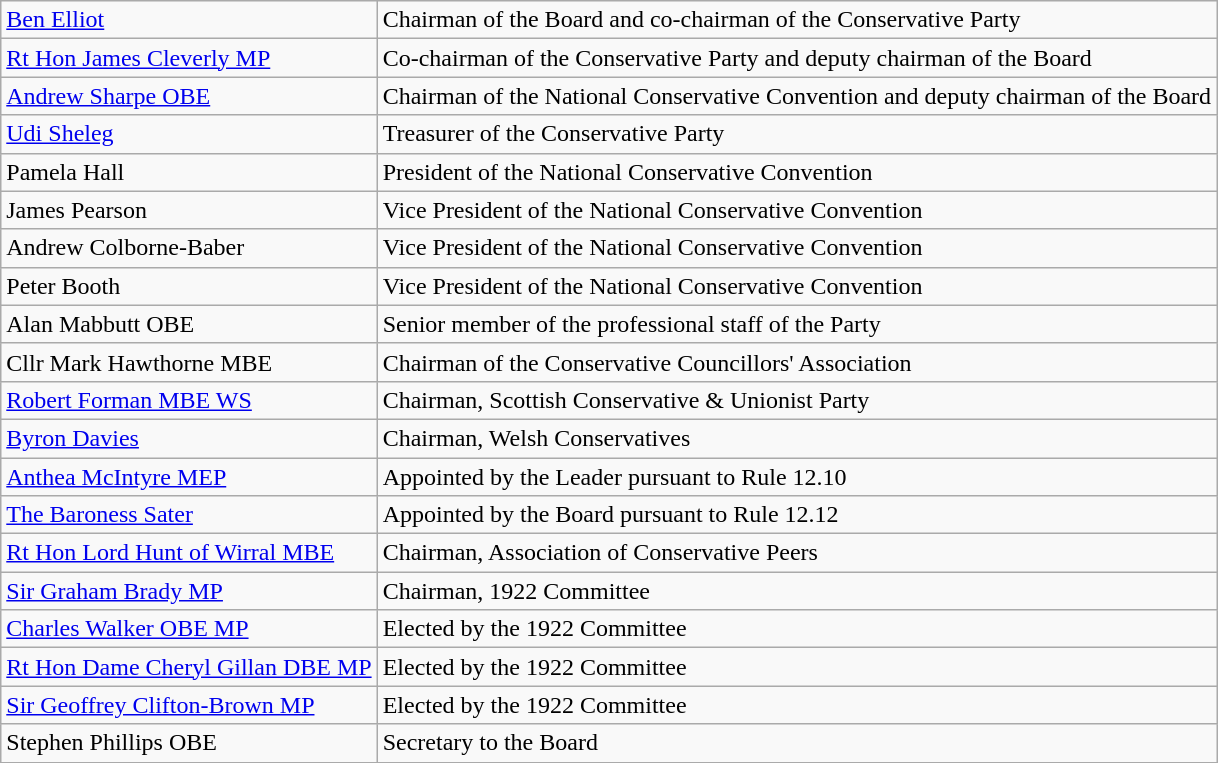<table class="wikitable">
<tr>
<td><a href='#'>Ben Elliot</a></td>
<td>Chairman of the Board and co-chairman of the Conservative Party</td>
</tr>
<tr>
<td><a href='#'>Rt Hon James Cleverly MP</a></td>
<td>Co-chairman of the Conservative Party and deputy chairman of the Board</td>
</tr>
<tr>
<td><a href='#'>Andrew Sharpe OBE</a></td>
<td>Chairman of the National Conservative Convention and deputy chairman of the Board</td>
</tr>
<tr>
<td><a href='#'>Udi Sheleg</a></td>
<td>Treasurer of the Conservative Party</td>
</tr>
<tr>
<td>Pamela Hall</td>
<td>President of the National Conservative Convention</td>
</tr>
<tr>
<td>James Pearson</td>
<td>Vice President of the National Conservative Convention</td>
</tr>
<tr>
<td>Andrew Colborne-Baber</td>
<td>Vice President of the National Conservative Convention</td>
</tr>
<tr>
<td>Peter Booth</td>
<td>Vice President of the National Conservative Convention</td>
</tr>
<tr>
<td>Alan Mabbutt OBE</td>
<td>Senior member of the professional staff of the Party</td>
</tr>
<tr>
<td>Cllr Mark Hawthorne MBE</td>
<td>Chairman of the Conservative Councillors' Association</td>
</tr>
<tr>
<td><a href='#'>Robert Forman MBE WS</a></td>
<td>Chairman, Scottish Conservative & Unionist Party</td>
</tr>
<tr>
<td><a href='#'>Byron Davies</a></td>
<td>Chairman, Welsh Conservatives</td>
</tr>
<tr>
<td><a href='#'>Anthea McIntyre MEP</a></td>
<td>Appointed by the Leader pursuant to Rule 12.10</td>
</tr>
<tr>
<td><a href='#'>The Baroness Sater</a></td>
<td>Appointed by the Board pursuant to Rule 12.12</td>
</tr>
<tr>
<td><a href='#'>Rt Hon Lord Hunt of Wirral MBE</a></td>
<td>Chairman, Association of Conservative Peers</td>
</tr>
<tr>
<td><a href='#'>Sir Graham Brady MP</a></td>
<td>Chairman, 1922 Committee</td>
</tr>
<tr>
<td><a href='#'>Charles Walker OBE MP</a></td>
<td>Elected by the 1922 Committee</td>
</tr>
<tr>
<td><a href='#'>Rt Hon Dame Cheryl Gillan DBE MP</a></td>
<td>Elected by the 1922 Committee</td>
</tr>
<tr>
<td><a href='#'>Sir Geoffrey Clifton-Brown MP</a></td>
<td>Elected by the 1922 Committee</td>
</tr>
<tr>
<td>Stephen Phillips OBE</td>
<td>Secretary to the Board</td>
</tr>
</table>
